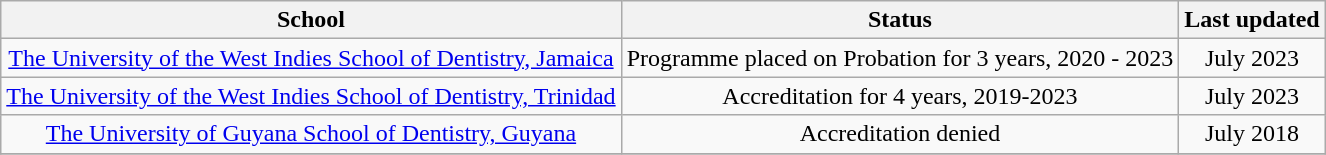<table class="wikitable" style="text-align:center">
<tr>
<th>School</th>
<th>Status</th>
<th>Last updated</th>
</tr>
<tr>
<td><a href='#'>The University of the West Indies School of Dentistry, Jamaica</a></td>
<td>Programme placed on Probation for 3 years, 2020 - 2023</td>
<td>July 2023</td>
</tr>
<tr>
<td><a href='#'>The University of the West Indies School of Dentistry, Trinidad</a></td>
<td>Accreditation for 4 years, 2019-2023</td>
<td>July 2023</td>
</tr>
<tr>
<td><a href='#'>The University of Guyana School of Dentistry, Guyana</a></td>
<td>Accreditation denied</td>
<td>July 2018</td>
</tr>
<tr>
</tr>
</table>
